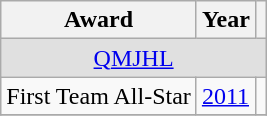<table class="wikitable">
<tr>
<th>Award</th>
<th>Year</th>
<th></th>
</tr>
<tr ALIGN="center" bgcolor="#e0e0e0">
<td colspan="3"><a href='#'>QMJHL</a></td>
</tr>
<tr>
<td>First Team All-Star</td>
<td><a href='#'>2011</a></td>
<td></td>
</tr>
<tr>
</tr>
</table>
